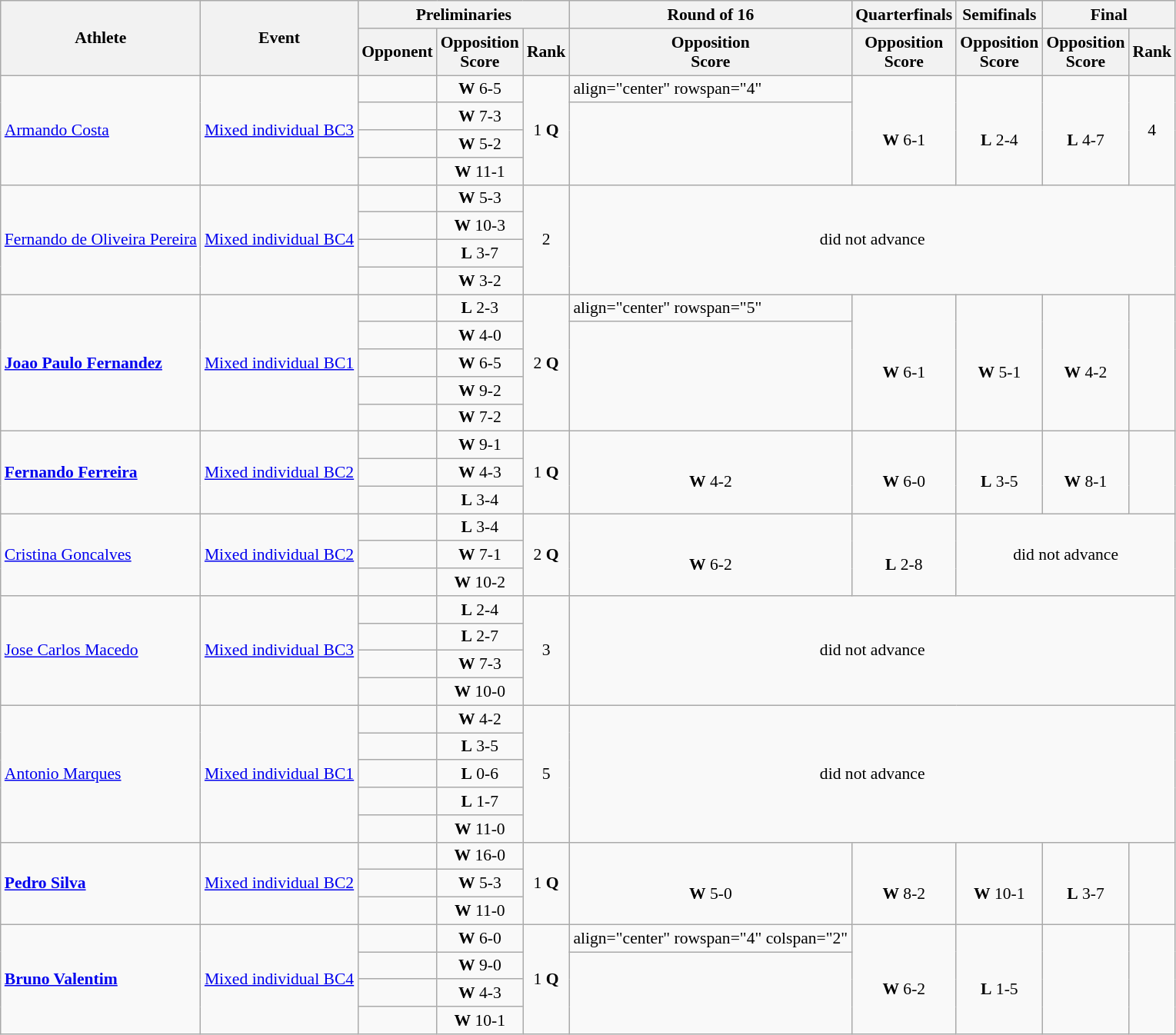<table class=wikitable style="font-size:90%">
<tr>
<th rowspan="2">Athlete</th>
<th rowspan="2">Event</th>
<th colspan="3">Preliminaries</th>
<th>Round of 16</th>
<th>Quarterfinals</th>
<th>Semifinals</th>
<th colspan="2">Final</th>
</tr>
<tr>
<th>Opponent</th>
<th>Opposition<br>Score</th>
<th>Rank</th>
<th>Opposition<br>Score</th>
<th>Opposition<br>Score</th>
<th>Opposition<br>Score</th>
<th>Opposition<br>Score</th>
<th>Rank</th>
</tr>
<tr>
<td rowspan="4"><a href='#'>Armando Costa</a></td>
<td rowspan="4"><a href='#'>Mixed individual BC3</a></td>
<td align="left"></td>
<td align="center"><strong>W</strong> 6-5</td>
<td align="center" rowspan="4">1 <strong>Q</strong></td>
<td>align="center" rowspan="4" </td>
<td align="center" rowspan="4"><br><strong>W</strong> 6-1</td>
<td align="center" rowspan="4"><br><strong>L</strong> 2-4</td>
<td align="center" rowspan="4"><br><strong>L</strong> 4-7</td>
<td align="center" rowspan="4">4</td>
</tr>
<tr>
<td align="left"></td>
<td align="center"><strong>W</strong> 7-3</td>
</tr>
<tr>
<td align="left"></td>
<td align="center"><strong>W</strong> 5-2</td>
</tr>
<tr>
<td align="left"></td>
<td align="center"><strong>W</strong> 11-1</td>
</tr>
<tr>
<td rowspan="4"><a href='#'>Fernando de Oliveira Pereira</a></td>
<td rowspan="4"><a href='#'>Mixed individual BC4</a></td>
<td align="left"></td>
<td align="center"><strong>W</strong> 5-3</td>
<td align="center" rowspan="4">2</td>
<td align="center" rowspan="4" colspan="5">did not advance</td>
</tr>
<tr>
<td align="left"></td>
<td align="center"><strong>W</strong> 10-3</td>
</tr>
<tr>
<td align="left"></td>
<td align="center"><strong>L</strong> 3-7</td>
</tr>
<tr>
<td align="left"></td>
<td align="center"><strong>W</strong> 3-2</td>
</tr>
<tr>
<td rowspan="5"><strong><a href='#'>Joao Paulo Fernandez</a></strong></td>
<td rowspan="5"><a href='#'>Mixed individual BC1</a></td>
<td align="left"></td>
<td align="center"><strong>L</strong> 2-3</td>
<td align="center" rowspan="5">2 <strong>Q</strong></td>
<td>align="center" rowspan="5" </td>
<td align="center" rowspan="5"><br><strong>W</strong> 6-1</td>
<td align="center" rowspan="5"><br><strong>W</strong> 5-1</td>
<td align="center" rowspan="5"><br><strong>W</strong> 4-2</td>
<td align="center" rowspan="5"></td>
</tr>
<tr>
<td align="left"></td>
<td align="center"><strong>W</strong> 4-0</td>
</tr>
<tr>
<td align="left"></td>
<td align="center"><strong>W</strong> 6-5</td>
</tr>
<tr>
<td align="left"></td>
<td align="center"><strong>W</strong> 9-2</td>
</tr>
<tr>
<td align="left"></td>
<td align="center"><strong>W</strong> 7-2</td>
</tr>
<tr>
<td rowspan="3"><strong><a href='#'>Fernando Ferreira</a></strong></td>
<td rowspan="3"><a href='#'>Mixed individual BC2</a></td>
<td align="left"></td>
<td align="center"><strong>W</strong> 9-1</td>
<td align="center" rowspan="3">1 <strong>Q</strong></td>
<td align="center" rowspan="3"><br><strong>W</strong> 4-2</td>
<td align="center" rowspan="3"><br><strong>W</strong> 6-0</td>
<td align="center" rowspan="3"><br><strong>L</strong> 3-5</td>
<td align="center" rowspan="3"><br><strong>W</strong> 8-1</td>
<td align="center" rowspan="3"></td>
</tr>
<tr>
<td align="left"></td>
<td align="center"><strong>W</strong> 4-3</td>
</tr>
<tr>
<td align="left"></td>
<td align="center"><strong>L</strong> 3-4</td>
</tr>
<tr>
<td rowspan="3"><a href='#'>Cristina Goncalves</a></td>
<td rowspan="3"><a href='#'>Mixed individual BC2</a></td>
<td align="left"></td>
<td align="center"><strong>L</strong> 3-4</td>
<td align="center" rowspan="3">2 <strong>Q</strong></td>
<td align="center" rowspan="3"><br><strong>W</strong> 6-2</td>
<td align="center" rowspan="3"><br><strong>L</strong> 2-8</td>
<td align="center" rowspan="3" colspan="3">did not advance</td>
</tr>
<tr>
<td align="left"></td>
<td align="center"><strong>W</strong> 7-1</td>
</tr>
<tr>
<td align="left"></td>
<td align="center"><strong>W</strong> 10-2</td>
</tr>
<tr>
<td rowspan="4"><a href='#'>Jose Carlos Macedo</a></td>
<td rowspan="4"><a href='#'>Mixed individual BC3</a></td>
<td align="left"></td>
<td align="center"><strong>L</strong> 2-4</td>
<td align="center" rowspan="4">3</td>
<td align="center" rowspan="4" colspan="5">did not advance</td>
</tr>
<tr>
<td align="left"></td>
<td align="center"><strong>L</strong> 2-7</td>
</tr>
<tr>
<td align="left"></td>
<td align="center"><strong>W</strong> 7-3</td>
</tr>
<tr>
<td align="left"></td>
<td align="center"><strong>W</strong> 10-0</td>
</tr>
<tr>
<td rowspan="5"><a href='#'>Antonio Marques</a></td>
<td rowspan="5"><a href='#'>Mixed individual BC1</a></td>
<td align="left"></td>
<td align="center"><strong>W</strong> 4-2</td>
<td align="center" rowspan="5">5</td>
<td align="center" rowspan="5" colspan="5">did not advance</td>
</tr>
<tr>
<td align="left"></td>
<td align="center"><strong>L</strong> 3-5</td>
</tr>
<tr>
<td align="left"></td>
<td align="center"><strong>L</strong> 0-6</td>
</tr>
<tr>
<td align="left"></td>
<td align="center"><strong>L</strong> 1-7</td>
</tr>
<tr>
<td align="left"></td>
<td align="center"><strong>W</strong> 11-0</td>
</tr>
<tr>
<td rowspan="3"><strong><a href='#'>Pedro Silva</a></strong></td>
<td rowspan="3"><a href='#'>Mixed individual BC2</a></td>
<td align="left"></td>
<td align="center"><strong>W</strong> 16-0</td>
<td align="center" rowspan="3">1 <strong>Q</strong></td>
<td align="center" rowspan="3"><br><strong>W</strong> 5-0</td>
<td align="center" rowspan="3"><br><strong>W</strong> 8-2</td>
<td align="center" rowspan="3"><br><strong>W</strong> 10-1</td>
<td align="center" rowspan="3"><br><strong>L</strong> 3-7</td>
<td align="center" rowspan="3"></td>
</tr>
<tr>
<td align="left"></td>
<td align="center"><strong>W</strong> 5-3</td>
</tr>
<tr>
<td align="left"></td>
<td align="center"><strong>W</strong> 11-0</td>
</tr>
<tr>
<td rowspan="4"><strong><a href='#'>Bruno Valentim</a></strong></td>
<td rowspan="4"><a href='#'>Mixed individual BC4</a></td>
<td align="left"></td>
<td align="center"><strong>W</strong> 6-0</td>
<td align="center" rowspan="4">1 <strong>Q</strong></td>
<td>align="center" rowspan="4" colspan="2" </td>
<td align="center" rowspan="4"><br><strong>W</strong> 6-2</td>
<td align="center" rowspan="4"><br><strong>L</strong> 1-5</td>
<td align="center" rowspan="4"></td>
</tr>
<tr>
<td align="left"></td>
<td align="center"><strong>W</strong> 9-0</td>
</tr>
<tr>
<td align="left"></td>
<td align="center"><strong>W</strong> 4-3</td>
</tr>
<tr>
<td align="left"></td>
<td align="center"><strong>W</strong> 10-1</td>
</tr>
</table>
